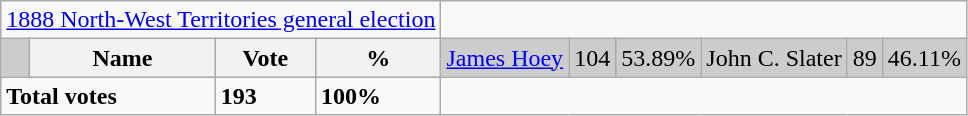<table class="wikitable">
<tr>
<td colspan=4 align=center><a href='#'>1888 North-West Territories general election</a></td>
</tr>
<tr bgcolor="CCCCCC">
<td></td>
<th>Name</th>
<th>Vote</th>
<th>%<br></th>
<td><a href='#'>James Hoey</a></td>
<td>104</td>
<td>53.89%<br></td>
<td>John C. Slater</td>
<td>89</td>
<td>46.11%</td>
</tr>
<tr>
<td colspan=2><strong>Total votes</strong></td>
<td><strong>193</strong></td>
<td alignment="left"><strong>100%</strong></td>
</tr>
</table>
